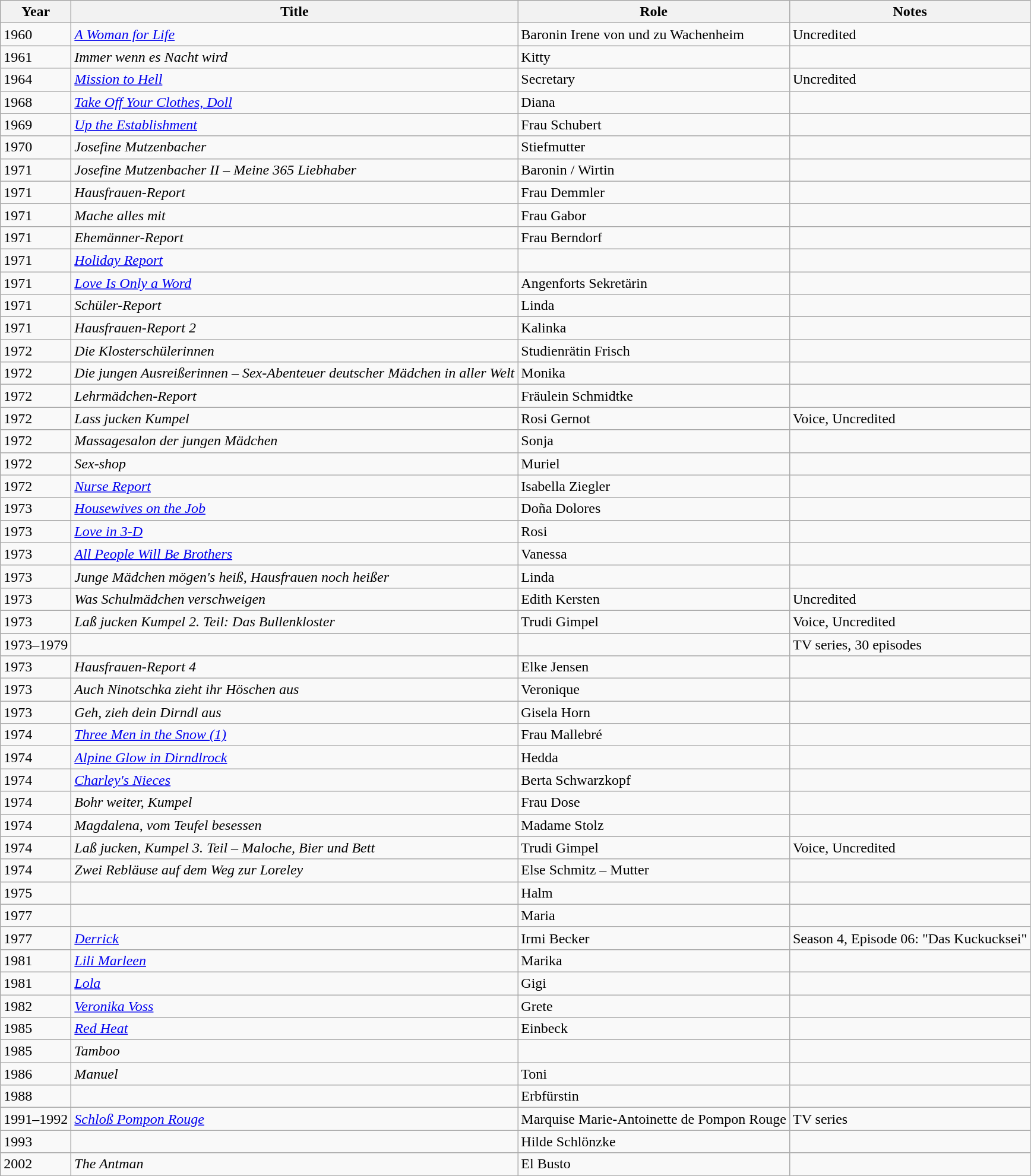<table class="wikitable">
<tr>
<th>Year</th>
<th>Title</th>
<th>Role</th>
<th>Notes</th>
</tr>
<tr>
<td>1960</td>
<td><em><a href='#'>A Woman for Life</a></em></td>
<td>Baronin Irene von und zu Wachenheim</td>
<td>Uncredited</td>
</tr>
<tr>
<td>1961</td>
<td><em>Immer wenn es Nacht wird</em></td>
<td>Kitty</td>
<td></td>
</tr>
<tr>
<td>1964</td>
<td><em><a href='#'>Mission to Hell</a></em></td>
<td>Secretary</td>
<td>Uncredited</td>
</tr>
<tr>
<td>1968</td>
<td><em><a href='#'>Take Off Your Clothes, Doll</a></em></td>
<td>Diana</td>
<td></td>
</tr>
<tr>
<td>1969</td>
<td><em><a href='#'>Up the Establishment</a></em></td>
<td>Frau Schubert</td>
<td></td>
</tr>
<tr>
<td>1970</td>
<td><em>Josefine Mutzenbacher</em></td>
<td>Stiefmutter</td>
<td></td>
</tr>
<tr>
<td>1971</td>
<td><em>Josefine Mutzenbacher II – Meine 365 Liebhaber</em></td>
<td>Baronin / Wirtin</td>
<td></td>
</tr>
<tr>
<td>1971</td>
<td><em>Hausfrauen-Report</em></td>
<td>Frau Demmler</td>
<td></td>
</tr>
<tr>
<td>1971</td>
<td><em>Mache alles mit</em></td>
<td>Frau Gabor</td>
<td></td>
</tr>
<tr>
<td>1971</td>
<td><em>Ehemänner-Report</em></td>
<td>Frau Berndorf</td>
<td></td>
</tr>
<tr>
<td>1971</td>
<td><em><a href='#'>Holiday Report</a></em></td>
<td></td>
<td></td>
</tr>
<tr>
<td>1971</td>
<td><em><a href='#'>Love Is Only a Word</a></em></td>
<td>Angenforts Sekretärin</td>
<td></td>
</tr>
<tr>
<td>1971</td>
<td><em>Schüler-Report</em></td>
<td>Linda</td>
<td></td>
</tr>
<tr>
<td>1971</td>
<td><em>Hausfrauen-Report 2</em></td>
<td>Kalinka</td>
<td></td>
</tr>
<tr>
<td>1972</td>
<td><em>Die Klosterschülerinnen</em></td>
<td>Studienrätin Frisch</td>
<td></td>
</tr>
<tr>
<td>1972</td>
<td><em>Die jungen Ausreißerinnen – Sex-Abenteuer deutscher Mädchen in aller Welt</em></td>
<td>Monika</td>
<td></td>
</tr>
<tr>
<td>1972</td>
<td><em>Lehrmädchen-Report</em></td>
<td>Fräulein Schmidtke</td>
<td></td>
</tr>
<tr>
<td>1972</td>
<td><em>Lass jucken Kumpel</em></td>
<td>Rosi Gernot</td>
<td>Voice, Uncredited</td>
</tr>
<tr>
<td>1972</td>
<td><em>Massagesalon der jungen Mädchen</em></td>
<td>Sonja</td>
<td></td>
</tr>
<tr>
<td>1972</td>
<td><em>Sex-shop</em></td>
<td>Muriel</td>
<td></td>
</tr>
<tr>
<td>1972</td>
<td><em><a href='#'>Nurse Report</a></em></td>
<td>Isabella Ziegler</td>
<td></td>
</tr>
<tr>
<td>1973</td>
<td><em><a href='#'>Housewives on the Job</a></em></td>
<td>Doña Dolores</td>
<td></td>
</tr>
<tr>
<td>1973</td>
<td><em><a href='#'>Love in 3-D</a></em></td>
<td>Rosi</td>
<td></td>
</tr>
<tr>
<td>1973</td>
<td><em><a href='#'>All People Will Be Brothers</a></em></td>
<td>Vanessa</td>
<td></td>
</tr>
<tr>
<td>1973</td>
<td><em>Junge Mädchen mögen's heiß, Hausfrauen noch heißer</em></td>
<td>Linda</td>
<td></td>
</tr>
<tr>
<td>1973</td>
<td><em>Was Schulmädchen verschweigen</em></td>
<td>Edith Kersten</td>
<td>Uncredited</td>
</tr>
<tr>
<td>1973</td>
<td><em>Laß jucken Kumpel 2. Teil: Das Bullenkloster</em></td>
<td>Trudi Gimpel</td>
<td>Voice, Uncredited</td>
</tr>
<tr>
<td>1973–1979</td>
<td><em></em></td>
<td></td>
<td>TV series, 30 episodes</td>
</tr>
<tr>
<td>1973</td>
<td><em>Hausfrauen-Report 4</em></td>
<td>Elke Jensen</td>
<td></td>
</tr>
<tr>
<td>1973</td>
<td><em>Auch Ninotschka zieht ihr Höschen aus</em></td>
<td>Veronique</td>
<td></td>
</tr>
<tr>
<td>1973</td>
<td><em>Geh, zieh dein Dirndl aus</em></td>
<td>Gisela Horn</td>
<td></td>
</tr>
<tr>
<td>1974</td>
<td><em><a href='#'>Three Men in the Snow (1)</a></em></td>
<td>Frau Mallebré</td>
<td></td>
</tr>
<tr>
<td>1974</td>
<td><em><a href='#'>Alpine Glow in Dirndlrock</a></em></td>
<td>Hedda</td>
<td></td>
</tr>
<tr>
<td>1974</td>
<td><em><a href='#'>Charley's Nieces</a></em></td>
<td>Berta Schwarzkopf</td>
<td></td>
</tr>
<tr>
<td>1974</td>
<td><em>Bohr weiter, Kumpel</em></td>
<td>Frau Dose</td>
<td></td>
</tr>
<tr>
<td>1974</td>
<td><em>Magdalena, vom Teufel besessen</em></td>
<td>Madame Stolz</td>
<td></td>
</tr>
<tr>
<td>1974</td>
<td><em>Laß jucken, Kumpel 3. Teil – Maloche, Bier und Bett</em></td>
<td>Trudi Gimpel</td>
<td>Voice, Uncredited</td>
</tr>
<tr>
<td>1974</td>
<td><em>Zwei Rebläuse auf dem Weg zur Loreley</em></td>
<td>Else Schmitz – Mutter</td>
<td></td>
</tr>
<tr>
<td>1975</td>
<td><em></em></td>
<td>Halm</td>
<td></td>
</tr>
<tr>
<td>1977</td>
<td><em></em></td>
<td>Maria</td>
<td></td>
</tr>
<tr>
<td>1977</td>
<td><em><a href='#'>Derrick</a></em></td>
<td>Irmi Becker</td>
<td>Season 4, Episode 06: "Das Kuckucksei"</td>
</tr>
<tr>
<td>1981</td>
<td><em><a href='#'>Lili Marleen</a></em></td>
<td>Marika</td>
<td></td>
</tr>
<tr>
<td>1981</td>
<td><em><a href='#'>Lola</a></em></td>
<td>Gigi</td>
<td></td>
</tr>
<tr>
<td>1982</td>
<td><em><a href='#'>Veronika Voss</a></em></td>
<td>Grete</td>
<td></td>
</tr>
<tr>
<td>1985</td>
<td><em><a href='#'>Red Heat</a></em></td>
<td>Einbeck</td>
<td></td>
</tr>
<tr>
<td>1985</td>
<td><em>Tamboo</em></td>
<td></td>
<td></td>
</tr>
<tr>
<td>1986</td>
<td><em>Manuel</em></td>
<td>Toni</td>
<td></td>
</tr>
<tr>
<td>1988</td>
<td><em></em></td>
<td>Erbfürstin</td>
<td></td>
</tr>
<tr>
<td>1991–1992</td>
<td><em><a href='#'>Schloß Pompon Rouge</a></em></td>
<td>Marquise Marie-Antoinette de Pompon Rouge</td>
<td>TV series</td>
</tr>
<tr>
<td>1993</td>
<td><em></em></td>
<td>Hilde Schlönzke</td>
<td></td>
</tr>
<tr>
<td>2002</td>
<td><em>The Antman</em></td>
<td>El Busto</td>
<td></td>
</tr>
</table>
